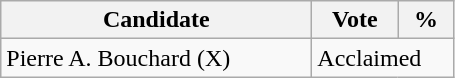<table class="wikitable">
<tr>
<th bgcolor="#DDDDFF" width="200px">Candidate</th>
<th bgcolor="#DDDDFF" width="50px">Vote</th>
<th bgcolor="#DDDDFF" width="30px">%</th>
</tr>
<tr>
<td>Pierre A. Bouchard (X)</td>
<td colspan="2">Acclaimed</td>
</tr>
</table>
